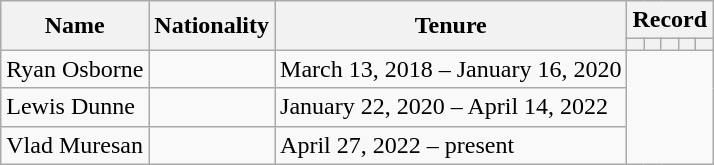<table class="wikitable sortable">
<tr>
<th scope=col rowspan=2>Name</th>
<th scope=col rowspan=2>Nationality</th>
<th scope=col rowspan=2>Tenure</th>
<th scope=col colspan=5>Record</th>
</tr>
<tr>
<th></th>
<th></th>
<th></th>
<th></th>
<th></th>
</tr>
<tr>
<td>Ryan Osborne</td>
<td></td>
<td>March 13, 2018 – January 16, 2020<br></td>
</tr>
<tr>
<td>Lewis Dunne</td>
<td></td>
<td>January 22, 2020 – April 14, 2022<br></td>
</tr>
<tr>
<td>Vlad Muresan</td>
<td></td>
<td>April 27, 2022 – present<br></td>
</tr>
</table>
